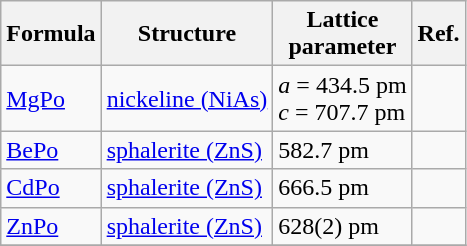<table class="wikitable">
<tr>
<th>Formula</th>
<th>Structure</th>
<th>Lattice<br>parameter</th>
<th>Ref.</th>
</tr>
<tr>
<td><a href='#'>MgPo</a></td>
<td><a href='#'>nickeline (NiAs)</a></td>
<td><em>a</em> = 434.5 pm<br><em>c</em> = 707.7 pm</td>
<td></td>
</tr>
<tr>
<td><a href='#'>BePo</a></td>
<td><a href='#'>sphalerite (ZnS)</a></td>
<td>582.7 pm</td>
<td></td>
</tr>
<tr>
<td><a href='#'>CdPo</a></td>
<td><a href='#'>sphalerite (ZnS)</a></td>
<td>666.5 pm</td>
<td></td>
</tr>
<tr>
<td><a href='#'>ZnPo</a></td>
<td><a href='#'>sphalerite (ZnS)</a></td>
<td>628(2) pm</td>
<td></td>
</tr>
<tr>
</tr>
</table>
